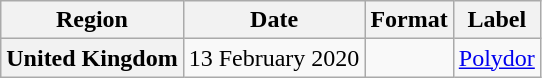<table class="wikitable plainrowheaders" style="text-align:center;">
<tr>
<th>Region</th>
<th>Date</th>
<th>Format</th>
<th>Label</th>
</tr>
<tr>
<th scope="row">United Kingdom</th>
<td>13 February 2020</td>
<td></td>
<td><a href='#'>Polydor</a></td>
</tr>
</table>
